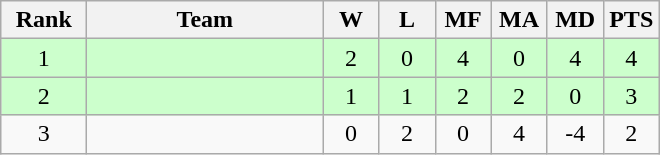<table class="wikitable" style="text-align:center">
<tr>
<th width=50>Rank</th>
<th width=150>Team</th>
<th width=30>W</th>
<th width=30>L</th>
<th width=30>MF</th>
<th width=30>MA</th>
<th width=30>MD</th>
<th width=30>PTS</th>
</tr>
<tr bgcolor=#ccffcc>
<td>1</td>
<td style="text-align:left;"></td>
<td>2</td>
<td>0</td>
<td>4</td>
<td>0</td>
<td>4</td>
<td>4</td>
</tr>
<tr bgcolor=#ccffcc>
<td>2</td>
<td style="text-align:left;"></td>
<td>1</td>
<td>1</td>
<td>2</td>
<td>2</td>
<td>0</td>
<td>3</td>
</tr>
<tr>
<td>3</td>
<td style="text-align:left;"></td>
<td>0</td>
<td>2</td>
<td>0</td>
<td>4</td>
<td>-4</td>
<td>2</td>
</tr>
</table>
